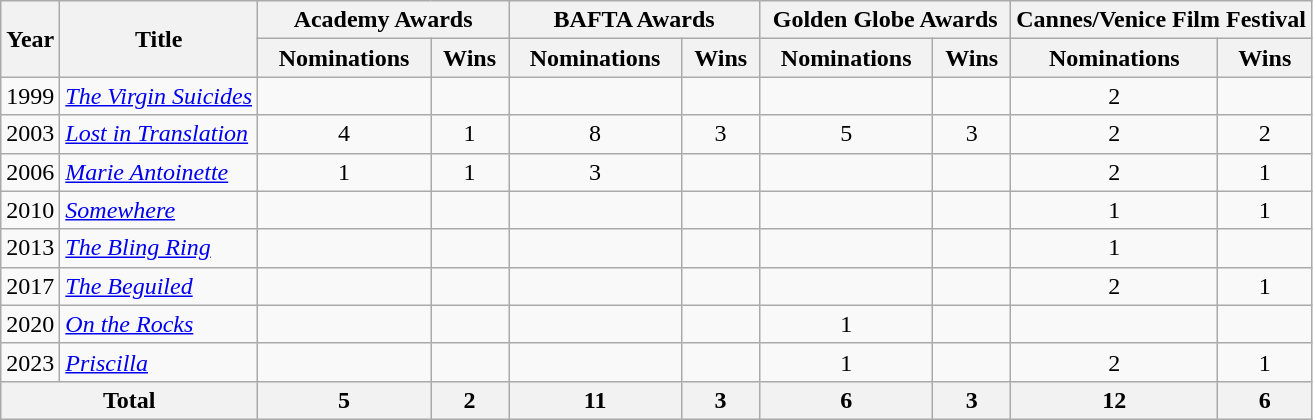<table class="wikitable">
<tr>
<th rowspan="2">Year</th>
<th rowspan="2">Title</th>
<th colspan="2" width="160" style="text-align:center;">Academy Awards</th>
<th colspan="2" width="160" style="text-align:center;">BAFTA Awards</th>
<th colspan="2" width="160" style="text-align:center;">Golden Globe Awards</th>
<th colspan="2">Cannes/Venice Film Festival</th>
</tr>
<tr>
<th>Nominations</th>
<th>Wins</th>
<th>Nominations</th>
<th>Wins</th>
<th>Nominations</th>
<th>Wins</th>
<th>Nominations</th>
<th>Wins</th>
</tr>
<tr>
<td>1999</td>
<td><em><a href='#'>The Virgin Suicides</a></em></td>
<td></td>
<td></td>
<td></td>
<td></td>
<td></td>
<td></td>
<td align="center">2</td>
<td></td>
</tr>
<tr>
<td>2003</td>
<td><em><a href='#'>Lost in Translation</a></em></td>
<td align="center">4</td>
<td align="center">1</td>
<td align="center">8</td>
<td align="center">3</td>
<td align="center">5</td>
<td align="center">3</td>
<td align="center">2</td>
<td align="center">2</td>
</tr>
<tr>
<td>2006</td>
<td><em><a href='#'>Marie Antoinette</a></em></td>
<td align="center">1</td>
<td align="center">1</td>
<td align="center">3</td>
<td></td>
<td></td>
<td></td>
<td align="center">2</td>
<td align="center">1</td>
</tr>
<tr>
<td>2010</td>
<td><em><a href='#'>Somewhere</a></em></td>
<td></td>
<td></td>
<td></td>
<td></td>
<td></td>
<td></td>
<td align="center">1</td>
<td align="center">1</td>
</tr>
<tr>
<td>2013</td>
<td><em><a href='#'>The Bling Ring</a></em></td>
<td></td>
<td></td>
<td></td>
<td></td>
<td></td>
<td></td>
<td align="center">1</td>
<td></td>
</tr>
<tr>
<td>2017</td>
<td><em><a href='#'>The Beguiled</a></em></td>
<td></td>
<td></td>
<td></td>
<td></td>
<td></td>
<td></td>
<td align="center">2</td>
<td align="center">1</td>
</tr>
<tr>
<td>2020</td>
<td><em><a href='#'>On the Rocks</a></em></td>
<td></td>
<td></td>
<td></td>
<td></td>
<td align="center">1</td>
<td></td>
<td></td>
<td></td>
</tr>
<tr>
<td>2023</td>
<td><em><a href='#'>Priscilla</a></em></td>
<td></td>
<td></td>
<td></td>
<td></td>
<td align="center">1</td>
<td></td>
<td align="center">2</td>
<td align="center">1</td>
</tr>
<tr>
<th colspan="2">Total</th>
<th align="center">5</th>
<th align="center">2</th>
<th align="center">11</th>
<th align="center">3</th>
<th align="center">6</th>
<th align="center">3</th>
<th>12</th>
<th>6</th>
</tr>
</table>
